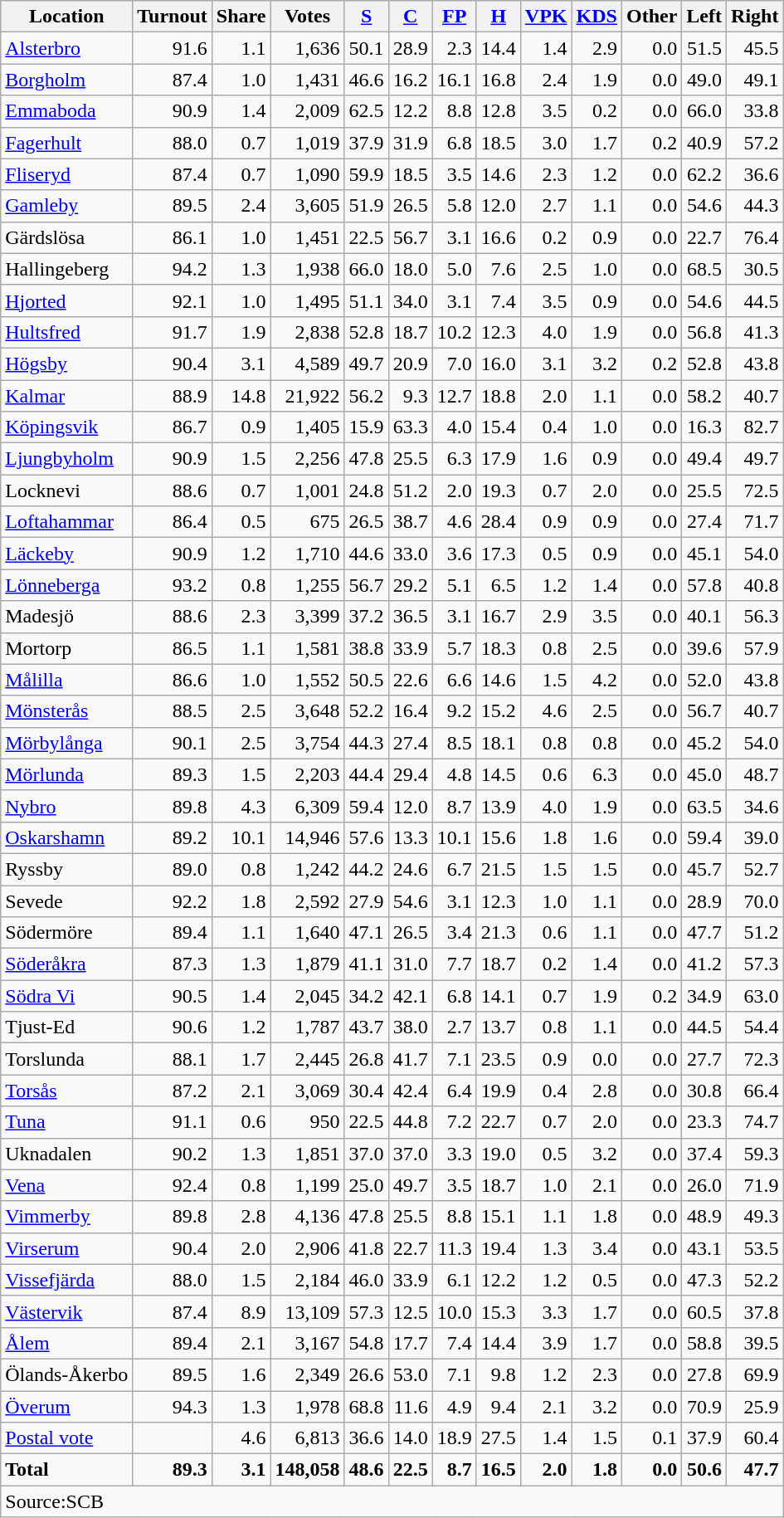<table class="wikitable sortable" style=text-align:right>
<tr>
<th>Location</th>
<th>Turnout</th>
<th>Share</th>
<th>Votes</th>
<th><a href='#'>S</a></th>
<th><a href='#'>C</a></th>
<th><a href='#'>FP</a></th>
<th><a href='#'>H</a></th>
<th><a href='#'>VPK</a></th>
<th><a href='#'>KDS</a></th>
<th>Other</th>
<th>Left</th>
<th>Right</th>
</tr>
<tr>
<td align=left><a href='#'>Alsterbro</a></td>
<td>91.6</td>
<td>1.1</td>
<td>1,636</td>
<td>50.1</td>
<td>28.9</td>
<td>2.3</td>
<td>14.4</td>
<td>1.4</td>
<td>2.9</td>
<td>0.0</td>
<td>51.5</td>
<td>45.5</td>
</tr>
<tr>
<td align=left><a href='#'>Borgholm</a></td>
<td>87.4</td>
<td>1.0</td>
<td>1,431</td>
<td>46.6</td>
<td>16.2</td>
<td>16.1</td>
<td>16.8</td>
<td>2.4</td>
<td>1.9</td>
<td>0.0</td>
<td>49.0</td>
<td>49.1</td>
</tr>
<tr>
<td align=left><a href='#'>Emmaboda</a></td>
<td>90.9</td>
<td>1.4</td>
<td>2,009</td>
<td>62.5</td>
<td>12.2</td>
<td>8.8</td>
<td>12.8</td>
<td>3.5</td>
<td>0.2</td>
<td>0.0</td>
<td>66.0</td>
<td>33.8</td>
</tr>
<tr>
<td align=left><a href='#'>Fagerhult</a></td>
<td>88.0</td>
<td>0.7</td>
<td>1,019</td>
<td>37.9</td>
<td>31.9</td>
<td>6.8</td>
<td>18.5</td>
<td>3.0</td>
<td>1.7</td>
<td>0.2</td>
<td>40.9</td>
<td>57.2</td>
</tr>
<tr>
<td align=left><a href='#'>Fliseryd</a></td>
<td>87.4</td>
<td>0.7</td>
<td>1,090</td>
<td>59.9</td>
<td>18.5</td>
<td>3.5</td>
<td>14.6</td>
<td>2.3</td>
<td>1.2</td>
<td>0.0</td>
<td>62.2</td>
<td>36.6</td>
</tr>
<tr>
<td align=left><a href='#'>Gamleby</a></td>
<td>89.5</td>
<td>2.4</td>
<td>3,605</td>
<td>51.9</td>
<td>26.5</td>
<td>5.8</td>
<td>12.0</td>
<td>2.7</td>
<td>1.1</td>
<td>0.0</td>
<td>54.6</td>
<td>44.3</td>
</tr>
<tr>
<td align=left>Gärdslösa</td>
<td>86.1</td>
<td>1.0</td>
<td>1,451</td>
<td>22.5</td>
<td>56.7</td>
<td>3.1</td>
<td>16.6</td>
<td>0.2</td>
<td>0.9</td>
<td>0.0</td>
<td>22.7</td>
<td>76.4</td>
</tr>
<tr>
<td align=left>Hallingeberg</td>
<td>94.2</td>
<td>1.3</td>
<td>1,938</td>
<td>66.0</td>
<td>18.0</td>
<td>5.0</td>
<td>7.6</td>
<td>2.5</td>
<td>1.0</td>
<td>0.0</td>
<td>68.5</td>
<td>30.5</td>
</tr>
<tr>
<td align=left><a href='#'>Hjorted</a></td>
<td>92.1</td>
<td>1.0</td>
<td>1,495</td>
<td>51.1</td>
<td>34.0</td>
<td>3.1</td>
<td>7.4</td>
<td>3.5</td>
<td>0.9</td>
<td>0.0</td>
<td>54.6</td>
<td>44.5</td>
</tr>
<tr>
<td align=left><a href='#'>Hultsfred</a></td>
<td>91.7</td>
<td>1.9</td>
<td>2,838</td>
<td>52.8</td>
<td>18.7</td>
<td>10.2</td>
<td>12.3</td>
<td>4.0</td>
<td>1.9</td>
<td>0.0</td>
<td>56.8</td>
<td>41.3</td>
</tr>
<tr>
<td align=left><a href='#'>Högsby</a></td>
<td>90.4</td>
<td>3.1</td>
<td>4,589</td>
<td>49.7</td>
<td>20.9</td>
<td>7.0</td>
<td>16.0</td>
<td>3.1</td>
<td>3.2</td>
<td>0.2</td>
<td>52.8</td>
<td>43.8</td>
</tr>
<tr>
<td align=left><a href='#'>Kalmar</a></td>
<td>88.9</td>
<td>14.8</td>
<td>21,922</td>
<td>56.2</td>
<td>9.3</td>
<td>12.7</td>
<td>18.8</td>
<td>2.0</td>
<td>1.1</td>
<td>0.0</td>
<td>58.2</td>
<td>40.7</td>
</tr>
<tr>
<td align=left><a href='#'>Köpingsvik</a></td>
<td>86.7</td>
<td>0.9</td>
<td>1,405</td>
<td>15.9</td>
<td>63.3</td>
<td>4.0</td>
<td>15.4</td>
<td>0.4</td>
<td>1.0</td>
<td>0.0</td>
<td>16.3</td>
<td>82.7</td>
</tr>
<tr>
<td align=left><a href='#'>Ljungbyholm</a></td>
<td>90.9</td>
<td>1.5</td>
<td>2,256</td>
<td>47.8</td>
<td>25.5</td>
<td>6.3</td>
<td>17.9</td>
<td>1.6</td>
<td>0.9</td>
<td>0.0</td>
<td>49.4</td>
<td>49.7</td>
</tr>
<tr>
<td align=left>Locknevi</td>
<td>88.6</td>
<td>0.7</td>
<td>1,001</td>
<td>24.8</td>
<td>51.2</td>
<td>2.0</td>
<td>19.3</td>
<td>0.7</td>
<td>2.0</td>
<td>0.0</td>
<td>25.5</td>
<td>72.5</td>
</tr>
<tr>
<td align=left><a href='#'>Loftahammar</a></td>
<td>86.4</td>
<td>0.5</td>
<td>675</td>
<td>26.5</td>
<td>38.7</td>
<td>4.6</td>
<td>28.4</td>
<td>0.9</td>
<td>0.9</td>
<td>0.0</td>
<td>27.4</td>
<td>71.7</td>
</tr>
<tr>
<td align=left><a href='#'>Läckeby</a></td>
<td>90.9</td>
<td>1.2</td>
<td>1,710</td>
<td>44.6</td>
<td>33.0</td>
<td>3.6</td>
<td>17.3</td>
<td>0.5</td>
<td>0.9</td>
<td>0.0</td>
<td>45.1</td>
<td>54.0</td>
</tr>
<tr>
<td align=left><a href='#'>Lönneberga</a></td>
<td>93.2</td>
<td>0.8</td>
<td>1,255</td>
<td>56.7</td>
<td>29.2</td>
<td>5.1</td>
<td>6.5</td>
<td>1.2</td>
<td>1.4</td>
<td>0.0</td>
<td>57.8</td>
<td>40.8</td>
</tr>
<tr>
<td align=left>Madesjö</td>
<td>88.6</td>
<td>2.3</td>
<td>3,399</td>
<td>37.2</td>
<td>36.5</td>
<td>3.1</td>
<td>16.7</td>
<td>2.9</td>
<td>3.5</td>
<td>0.0</td>
<td>40.1</td>
<td>56.3</td>
</tr>
<tr>
<td align=left>Mortorp</td>
<td>86.5</td>
<td>1.1</td>
<td>1,581</td>
<td>38.8</td>
<td>33.9</td>
<td>5.7</td>
<td>18.3</td>
<td>0.8</td>
<td>2.5</td>
<td>0.0</td>
<td>39.6</td>
<td>57.9</td>
</tr>
<tr>
<td align=left><a href='#'>Målilla</a></td>
<td>86.6</td>
<td>1.0</td>
<td>1,552</td>
<td>50.5</td>
<td>22.6</td>
<td>6.6</td>
<td>14.6</td>
<td>1.5</td>
<td>4.2</td>
<td>0.0</td>
<td>52.0</td>
<td>43.8</td>
</tr>
<tr>
<td align=left><a href='#'>Mönsterås</a></td>
<td>88.5</td>
<td>2.5</td>
<td>3,648</td>
<td>52.2</td>
<td>16.4</td>
<td>9.2</td>
<td>15.2</td>
<td>4.6</td>
<td>2.5</td>
<td>0.0</td>
<td>56.7</td>
<td>40.7</td>
</tr>
<tr>
<td align=left><a href='#'>Mörbylånga</a></td>
<td>90.1</td>
<td>2.5</td>
<td>3,754</td>
<td>44.3</td>
<td>27.4</td>
<td>8.5</td>
<td>18.1</td>
<td>0.8</td>
<td>0.8</td>
<td>0.0</td>
<td>45.2</td>
<td>54.0</td>
</tr>
<tr>
<td align=left><a href='#'>Mörlunda</a></td>
<td>89.3</td>
<td>1.5</td>
<td>2,203</td>
<td>44.4</td>
<td>29.4</td>
<td>4.8</td>
<td>14.5</td>
<td>0.6</td>
<td>6.3</td>
<td>0.0</td>
<td>45.0</td>
<td>48.7</td>
</tr>
<tr>
<td align=left><a href='#'>Nybro</a></td>
<td>89.8</td>
<td>4.3</td>
<td>6,309</td>
<td>59.4</td>
<td>12.0</td>
<td>8.7</td>
<td>13.9</td>
<td>4.0</td>
<td>1.9</td>
<td>0.0</td>
<td>63.5</td>
<td>34.6</td>
</tr>
<tr>
<td align=left><a href='#'>Oskarshamn</a></td>
<td>89.2</td>
<td>10.1</td>
<td>14,946</td>
<td>57.6</td>
<td>13.3</td>
<td>10.1</td>
<td>15.6</td>
<td>1.8</td>
<td>1.6</td>
<td>0.0</td>
<td>59.4</td>
<td>39.0</td>
</tr>
<tr>
<td align=left>Ryssby</td>
<td>89.0</td>
<td>0.8</td>
<td>1,242</td>
<td>44.2</td>
<td>24.6</td>
<td>6.7</td>
<td>21.5</td>
<td>1.5</td>
<td>1.5</td>
<td>0.0</td>
<td>45.7</td>
<td>52.7</td>
</tr>
<tr>
<td align=left>Sevede</td>
<td>92.2</td>
<td>1.8</td>
<td>2,592</td>
<td>27.9</td>
<td>54.6</td>
<td>3.1</td>
<td>12.3</td>
<td>1.0</td>
<td>1.1</td>
<td>0.0</td>
<td>28.9</td>
<td>70.0</td>
</tr>
<tr>
<td align=left>Södermöre</td>
<td>89.4</td>
<td>1.1</td>
<td>1,640</td>
<td>47.1</td>
<td>26.5</td>
<td>3.4</td>
<td>21.3</td>
<td>0.6</td>
<td>1.1</td>
<td>0.0</td>
<td>47.7</td>
<td>51.2</td>
</tr>
<tr>
<td align=left><a href='#'>Söderåkra</a></td>
<td>87.3</td>
<td>1.3</td>
<td>1,879</td>
<td>41.1</td>
<td>31.0</td>
<td>7.7</td>
<td>18.7</td>
<td>0.2</td>
<td>1.4</td>
<td>0.0</td>
<td>41.2</td>
<td>57.3</td>
</tr>
<tr>
<td align=left><a href='#'>Södra Vi</a></td>
<td>90.5</td>
<td>1.4</td>
<td>2,045</td>
<td>34.2</td>
<td>42.1</td>
<td>6.8</td>
<td>14.1</td>
<td>0.7</td>
<td>1.9</td>
<td>0.2</td>
<td>34.9</td>
<td>63.0</td>
</tr>
<tr>
<td align=left>Tjust-Ed</td>
<td>90.6</td>
<td>1.2</td>
<td>1,787</td>
<td>43.7</td>
<td>38.0</td>
<td>2.7</td>
<td>13.7</td>
<td>0.8</td>
<td>1.1</td>
<td>0.0</td>
<td>44.5</td>
<td>54.4</td>
</tr>
<tr>
<td align=left>Torslunda</td>
<td>88.1</td>
<td>1.7</td>
<td>2,445</td>
<td>26.8</td>
<td>41.7</td>
<td>7.1</td>
<td>23.5</td>
<td>0.9</td>
<td>0.0</td>
<td>0.0</td>
<td>27.7</td>
<td>72.3</td>
</tr>
<tr>
<td align=left><a href='#'>Torsås</a></td>
<td>87.2</td>
<td>2.1</td>
<td>3,069</td>
<td>30.4</td>
<td>42.4</td>
<td>6.4</td>
<td>19.9</td>
<td>0.4</td>
<td>2.8</td>
<td>0.0</td>
<td>30.8</td>
<td>66.4</td>
</tr>
<tr>
<td align=left><a href='#'>Tuna</a></td>
<td>91.1</td>
<td>0.6</td>
<td>950</td>
<td>22.5</td>
<td>44.8</td>
<td>7.2</td>
<td>22.7</td>
<td>0.7</td>
<td>2.0</td>
<td>0.0</td>
<td>23.3</td>
<td>74.7</td>
</tr>
<tr>
<td align=left>Uknadalen</td>
<td>90.2</td>
<td>1.3</td>
<td>1,851</td>
<td>37.0</td>
<td>37.0</td>
<td>3.3</td>
<td>19.0</td>
<td>0.5</td>
<td>3.2</td>
<td>0.0</td>
<td>37.4</td>
<td>59.3</td>
</tr>
<tr>
<td align=left><a href='#'>Vena</a></td>
<td>92.4</td>
<td>0.8</td>
<td>1,199</td>
<td>25.0</td>
<td>49.7</td>
<td>3.5</td>
<td>18.7</td>
<td>1.0</td>
<td>2.1</td>
<td>0.0</td>
<td>26.0</td>
<td>71.9</td>
</tr>
<tr>
<td align=left><a href='#'>Vimmerby</a></td>
<td>89.8</td>
<td>2.8</td>
<td>4,136</td>
<td>47.8</td>
<td>25.5</td>
<td>8.8</td>
<td>15.1</td>
<td>1.1</td>
<td>1.8</td>
<td>0.0</td>
<td>48.9</td>
<td>49.3</td>
</tr>
<tr>
<td align=left><a href='#'>Virserum</a></td>
<td>90.4</td>
<td>2.0</td>
<td>2,906</td>
<td>41.8</td>
<td>22.7</td>
<td>11.3</td>
<td>19.4</td>
<td>1.3</td>
<td>3.4</td>
<td>0.0</td>
<td>43.1</td>
<td>53.5</td>
</tr>
<tr>
<td align=left><a href='#'>Vissefjärda</a></td>
<td>88.0</td>
<td>1.5</td>
<td>2,184</td>
<td>46.0</td>
<td>33.9</td>
<td>6.1</td>
<td>12.2</td>
<td>1.2</td>
<td>0.5</td>
<td>0.0</td>
<td>47.3</td>
<td>52.2</td>
</tr>
<tr>
<td align=left><a href='#'>Västervik</a></td>
<td>87.4</td>
<td>8.9</td>
<td>13,109</td>
<td>57.3</td>
<td>12.5</td>
<td>10.0</td>
<td>15.3</td>
<td>3.3</td>
<td>1.7</td>
<td>0.0</td>
<td>60.5</td>
<td>37.8</td>
</tr>
<tr>
<td align=left><a href='#'>Ålem</a></td>
<td>89.4</td>
<td>2.1</td>
<td>3,167</td>
<td>54.8</td>
<td>17.7</td>
<td>7.4</td>
<td>14.4</td>
<td>3.9</td>
<td>1.7</td>
<td>0.0</td>
<td>58.8</td>
<td>39.5</td>
</tr>
<tr>
<td align=left>Ölands-Åkerbo</td>
<td>89.5</td>
<td>1.6</td>
<td>2,349</td>
<td>26.6</td>
<td>53.0</td>
<td>7.1</td>
<td>9.8</td>
<td>1.2</td>
<td>2.3</td>
<td>0.0</td>
<td>27.8</td>
<td>69.9</td>
</tr>
<tr>
<td align=left><a href='#'>Överum</a></td>
<td>94.3</td>
<td>1.3</td>
<td>1,978</td>
<td>68.8</td>
<td>11.6</td>
<td>4.9</td>
<td>9.4</td>
<td>2.1</td>
<td>3.2</td>
<td>0.0</td>
<td>70.9</td>
<td>25.9</td>
</tr>
<tr>
<td align=left><a href='#'>Postal vote</a></td>
<td></td>
<td>4.6</td>
<td>6,813</td>
<td>36.6</td>
<td>14.0</td>
<td>18.9</td>
<td>27.5</td>
<td>1.4</td>
<td>1.5</td>
<td>0.1</td>
<td>37.9</td>
<td>60.4</td>
</tr>
<tr>
<td align=left><strong>Total</strong></td>
<td><strong>89.3</strong></td>
<td><strong>3.1</strong></td>
<td><strong>148,058</strong></td>
<td><strong>48.6</strong></td>
<td><strong>22.5</strong></td>
<td><strong>8.7</strong></td>
<td><strong>16.5</strong></td>
<td><strong>2.0</strong></td>
<td><strong>1.8</strong></td>
<td><strong>0.0</strong></td>
<td><strong>50.6</strong></td>
<td><strong>47.7</strong></td>
</tr>
<tr>
<td align=left colspan=13>Source:SCB </td>
</tr>
</table>
